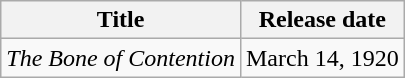<table class="wikitable">
<tr>
<th>Title</th>
<th>Release date</th>
</tr>
<tr>
<td><em>The Bone of Contention</em></td>
<td>March 14, 1920</td>
</tr>
</table>
